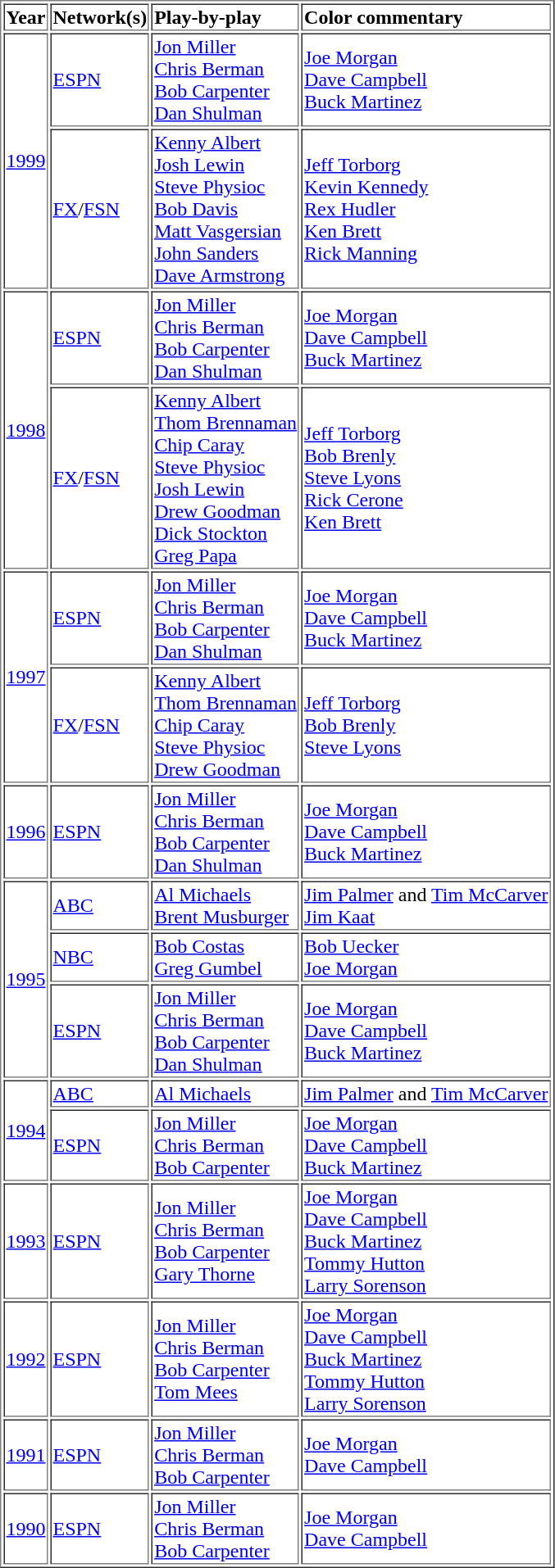<table border="1" cellpadding="1">
<tr>
<td><strong>Year</strong></td>
<td><strong>Network(s)</strong></td>
<td><strong>Play-by-play</strong></td>
<td><strong>Color commentary</strong></td>
</tr>
<tr>
<td rowspan="2" nowrap=""><a href='#'>1999</a></td>
<td><a href='#'>ESPN</a></td>
<td><a href='#'>Jon Miller</a><br><a href='#'>Chris Berman</a><br><a href='#'>Bob Carpenter</a><br><a href='#'>Dan Shulman</a></td>
<td><a href='#'>Joe Morgan</a><br><a href='#'>Dave Campbell</a><br><a href='#'>Buck Martinez</a></td>
</tr>
<tr>
<td nowrap><a href='#'>FX</a>/<a href='#'>FSN</a></td>
<td><a href='#'>Kenny Albert</a><br><a href='#'>Josh Lewin</a><br><a href='#'>Steve Physioc</a><br><a href='#'>Bob Davis</a><br><a href='#'>Matt Vasgersian</a><br><a href='#'>John Sanders</a><br><a href='#'>Dave Armstrong</a></td>
<td><a href='#'>Jeff Torborg</a><br><a href='#'>Kevin Kennedy</a><br><a href='#'>Rex Hudler</a><br><a href='#'>Ken Brett</a><br><a href='#'>Rick Manning</a></td>
</tr>
<tr>
<td rowspan="2" nowrap=""><a href='#'>1998</a></td>
<td><a href='#'>ESPN</a></td>
<td><a href='#'>Jon Miller</a><br><a href='#'>Chris Berman</a><br><a href='#'>Bob Carpenter</a><br><a href='#'>Dan Shulman</a></td>
<td><a href='#'>Joe Morgan</a><br><a href='#'>Dave Campbell</a><br><a href='#'>Buck Martinez</a></td>
</tr>
<tr>
<td nowrap><a href='#'>FX</a>/<a href='#'>FSN</a></td>
<td><a href='#'>Kenny Albert</a><br><a href='#'>Thom Brennaman</a><br><a href='#'>Chip Caray</a><br><a href='#'>Steve Physioc</a><br><a href='#'>Josh Lewin</a><br><a href='#'>Drew Goodman</a><br><a href='#'>Dick Stockton</a><br><a href='#'>Greg Papa</a></td>
<td><a href='#'>Jeff Torborg</a><br><a href='#'>Bob Brenly</a><br><a href='#'>Steve Lyons</a><br><a href='#'>Rick Cerone</a><br><a href='#'>Ken Brett</a></td>
</tr>
<tr>
<td rowspan="2" nowrap=""><a href='#'>1997</a></td>
<td><a href='#'>ESPN</a></td>
<td><a href='#'>Jon Miller</a><br><a href='#'>Chris Berman</a><br><a href='#'>Bob Carpenter</a><br><a href='#'>Dan Shulman</a></td>
<td><a href='#'>Joe Morgan</a><br><a href='#'>Dave Campbell</a><br><a href='#'>Buck Martinez</a></td>
</tr>
<tr>
<td nowrap><a href='#'>FX</a>/<a href='#'>FSN</a></td>
<td><a href='#'>Kenny Albert</a><br><a href='#'>Thom Brennaman</a><br><a href='#'>Chip Caray</a><br><a href='#'>Steve Physioc</a><br><a href='#'>Drew Goodman</a></td>
<td><a href='#'>Jeff Torborg</a><br><a href='#'>Bob Brenly</a><br><a href='#'>Steve Lyons</a></td>
</tr>
<tr>
<td><a href='#'>1996</a></td>
<td><a href='#'>ESPN</a></td>
<td><a href='#'>Jon Miller</a><br><a href='#'>Chris Berman</a><br><a href='#'>Bob Carpenter</a><br><a href='#'>Dan Shulman</a></td>
<td><a href='#'>Joe Morgan</a><br><a href='#'>Dave Campbell</a><br><a href='#'>Buck Martinez</a></td>
</tr>
<tr>
<td rowspan="3" nowrap=""><a href='#'>1995</a></td>
<td><a href='#'>ABC</a></td>
<td><a href='#'>Al Michaels</a><br><a href='#'>Brent Musburger</a></td>
<td><a href='#'>Jim Palmer</a> and <a href='#'>Tim McCarver</a><br><a href='#'>Jim Kaat</a></td>
</tr>
<tr>
<td nowrap><a href='#'>NBC</a></td>
<td><a href='#'>Bob Costas</a><br><a href='#'>Greg Gumbel</a></td>
<td><a href='#'>Bob Uecker</a><br><a href='#'>Joe Morgan</a></td>
</tr>
<tr>
<td nowrap><a href='#'>ESPN</a></td>
<td><a href='#'>Jon Miller</a><br><a href='#'>Chris Berman</a><br><a href='#'>Bob Carpenter</a><br><a href='#'>Dan Shulman</a></td>
<td><a href='#'>Joe Morgan</a><br><a href='#'>Dave Campbell</a><br><a href='#'>Buck Martinez</a></td>
</tr>
<tr>
<td rowspan="2" nowrap=""><a href='#'>1994</a></td>
<td><a href='#'>ABC</a></td>
<td><a href='#'>Al Michaels</a></td>
<td><a href='#'>Jim Palmer</a> and <a href='#'>Tim McCarver</a></td>
</tr>
<tr>
<td nowrap><a href='#'>ESPN</a></td>
<td><a href='#'>Jon Miller</a><br><a href='#'>Chris Berman</a><br><a href='#'>Bob Carpenter</a></td>
<td><a href='#'>Joe Morgan</a><br><a href='#'>Dave Campbell</a><br><a href='#'>Buck Martinez</a></td>
</tr>
<tr>
<td><a href='#'>1993</a></td>
<td><a href='#'>ESPN</a></td>
<td><a href='#'>Jon Miller</a><br><a href='#'>Chris Berman</a><br><a href='#'>Bob Carpenter</a><br><a href='#'>Gary Thorne</a></td>
<td><a href='#'>Joe Morgan</a><br><a href='#'>Dave Campbell</a><br><a href='#'>Buck Martinez</a><br><a href='#'>Tommy Hutton</a><br><a href='#'>Larry Sorenson</a></td>
</tr>
<tr>
<td><a href='#'>1992</a></td>
<td><a href='#'>ESPN</a></td>
<td><a href='#'>Jon Miller</a><br><a href='#'>Chris Berman</a><br><a href='#'>Bob Carpenter</a><br><a href='#'>Tom Mees</a></td>
<td><a href='#'>Joe Morgan</a><br><a href='#'>Dave Campbell</a><br><a href='#'>Buck Martinez</a><br><a href='#'>Tommy Hutton</a><br><a href='#'>Larry Sorenson</a></td>
</tr>
<tr>
<td><a href='#'>1991</a></td>
<td><a href='#'>ESPN</a></td>
<td><a href='#'>Jon Miller</a><br><a href='#'>Chris Berman</a><br><a href='#'>Bob Carpenter</a></td>
<td><a href='#'>Joe Morgan</a><br><a href='#'>Dave Campbell</a></td>
</tr>
<tr>
<td><a href='#'>1990</a></td>
<td><a href='#'>ESPN</a></td>
<td><a href='#'>Jon Miller</a><br><a href='#'>Chris Berman</a><br><a href='#'>Bob Carpenter</a></td>
<td><a href='#'>Joe Morgan</a><br><a href='#'>Dave Campbell</a></td>
</tr>
</table>
